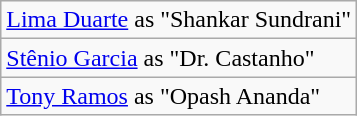<table class="wikitable sortable">
<tr>
<td><a href='#'>Lima Duarte</a> as "Shankar Sundrani"</td>
</tr>
<tr>
<td><a href='#'>Stênio Garcia</a> as "Dr. Castanho"</td>
</tr>
<tr>
<td><a href='#'>Tony Ramos</a> as "Opash Ananda"</td>
</tr>
</table>
